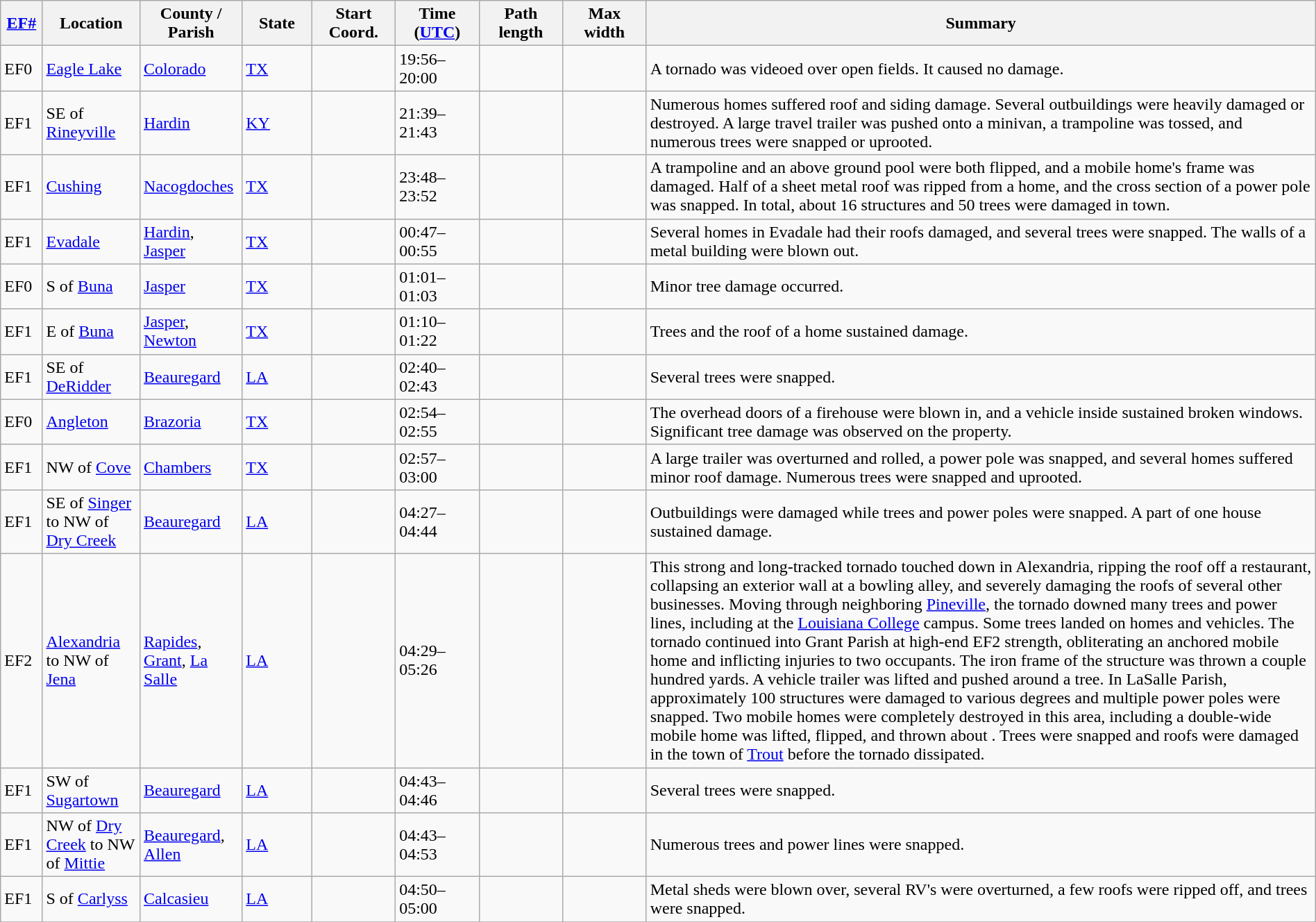<table class="wikitable sortable" style="width:100%;">
<tr>
<th scope="col" style="width:3%; text-align:center;"><a href='#'>EF#</a></th>
<th scope="col" style="width:7%; text-align:center;" class="unsortable">Location</th>
<th scope="col" style="width:6%; text-align:center;" class="unsortable">County / Parish</th>
<th scope="col" style="width:5%; text-align:center;">State</th>
<th scope="col" style="width:6%; text-align:center;">Start Coord.</th>
<th scope="col" style="width:6%; text-align:center;">Time (<a href='#'>UTC</a>)</th>
<th scope="col" style="width:6%; text-align:center;">Path length</th>
<th scope="col" style="width:6%; text-align:center;">Max width</th>
<th scope="col" class="unsortable" style="width:48%; text-align:center;">Summary</th>
</tr>
<tr>
<td bgcolor=>EF0</td>
<td><a href='#'>Eagle Lake</a></td>
<td><a href='#'>Colorado</a></td>
<td><a href='#'>TX</a></td>
<td></td>
<td>19:56–20:00</td>
<td></td>
<td></td>
<td>A tornado was videoed over open fields. It caused no damage.</td>
</tr>
<tr>
<td bgcolor=>EF1</td>
<td>SE of <a href='#'>Rineyville</a></td>
<td><a href='#'>Hardin</a></td>
<td><a href='#'>KY</a></td>
<td></td>
<td>21:39–21:43</td>
<td></td>
<td></td>
<td>Numerous homes suffered roof and siding damage. Several outbuildings were heavily damaged or destroyed. A large travel trailer was pushed onto a minivan, a trampoline was tossed, and numerous trees were snapped or uprooted.</td>
</tr>
<tr>
<td bgcolor=>EF1</td>
<td><a href='#'>Cushing</a></td>
<td><a href='#'>Nacogdoches</a></td>
<td><a href='#'>TX</a></td>
<td></td>
<td>23:48–23:52</td>
<td></td>
<td></td>
<td>A trampoline and an above ground pool were both flipped, and a mobile home's frame was damaged. Half of a sheet metal roof was ripped from a home, and the cross section of a power pole was snapped. In total, about 16 structures and 50 trees were damaged in town.</td>
</tr>
<tr>
<td bgcolor=>EF1</td>
<td><a href='#'>Evadale</a></td>
<td><a href='#'>Hardin</a>, <a href='#'>Jasper</a></td>
<td><a href='#'>TX</a></td>
<td></td>
<td>00:47–00:55</td>
<td></td>
<td></td>
<td>Several homes in Evadale had their roofs damaged, and several trees were snapped. The walls of a metal building were blown out.</td>
</tr>
<tr>
<td bgcolor=>EF0</td>
<td>S of <a href='#'>Buna</a></td>
<td><a href='#'>Jasper</a></td>
<td><a href='#'>TX</a></td>
<td></td>
<td>01:01–01:03</td>
<td></td>
<td></td>
<td>Minor tree damage occurred.</td>
</tr>
<tr>
<td bgcolor=>EF1</td>
<td>E of <a href='#'>Buna</a></td>
<td><a href='#'>Jasper</a>, <a href='#'>Newton</a></td>
<td><a href='#'>TX</a></td>
<td></td>
<td>01:10–01:22</td>
<td></td>
<td></td>
<td>Trees and the roof of a home sustained damage.</td>
</tr>
<tr>
<td bgcolor=>EF1</td>
<td>SE of <a href='#'>DeRidder</a></td>
<td><a href='#'>Beauregard</a></td>
<td><a href='#'>LA</a></td>
<td></td>
<td>02:40–02:43</td>
<td></td>
<td></td>
<td>Several trees were snapped.</td>
</tr>
<tr>
<td bgcolor=>EF0</td>
<td><a href='#'>Angleton</a></td>
<td><a href='#'>Brazoria</a></td>
<td><a href='#'>TX</a></td>
<td></td>
<td>02:54–02:55</td>
<td></td>
<td></td>
<td>The overhead doors of a firehouse were blown in, and a vehicle inside sustained broken windows. Significant tree damage was observed on the property.</td>
</tr>
<tr>
<td bgcolor=>EF1</td>
<td>NW of <a href='#'>Cove</a></td>
<td><a href='#'>Chambers</a></td>
<td><a href='#'>TX</a></td>
<td></td>
<td>02:57–03:00</td>
<td></td>
<td></td>
<td>A large trailer was overturned and rolled, a power pole was snapped, and several homes suffered minor roof damage. Numerous trees were snapped and uprooted.</td>
</tr>
<tr>
<td bgcolor=>EF1</td>
<td>SE of <a href='#'>Singer</a> to NW of <a href='#'>Dry Creek</a></td>
<td><a href='#'>Beauregard</a></td>
<td><a href='#'>LA</a></td>
<td></td>
<td>04:27–04:44</td>
<td></td>
<td></td>
<td>Outbuildings were damaged while trees and power poles were snapped. A part of one house sustained damage.</td>
</tr>
<tr>
<td bgcolor=>EF2</td>
<td><a href='#'>Alexandria</a> to NW of <a href='#'>Jena</a></td>
<td><a href='#'>Rapides</a>, <a href='#'>Grant</a>, <a href='#'>La Salle</a></td>
<td><a href='#'>LA</a></td>
<td></td>
<td>04:29–05:26</td>
<td></td>
<td></td>
<td>This strong and long-tracked tornado touched down in Alexandria, ripping the roof off a restaurant, collapsing an exterior wall at a bowling alley, and severely damaging the roofs of several other businesses. Moving through neighboring <a href='#'>Pineville</a>, the tornado downed many trees and power lines, including at the <a href='#'>Louisiana College</a> campus. Some trees landed on homes and vehicles. The tornado continued into Grant Parish at high-end EF2 strength, obliterating an anchored mobile home and inflicting injuries to two occupants. The iron frame of the structure was thrown a couple hundred yards. A vehicle trailer was lifted and pushed around a tree. In LaSalle Parish, approximately 100 structures were damaged to various degrees and multiple power poles were snapped. Two mobile homes were completely destroyed in this area, including a double-wide mobile home was lifted, flipped, and thrown about . Trees were snapped and roofs were damaged in the town of <a href='#'>Trout</a> before the tornado dissipated.<br></td>
</tr>
<tr>
<td bgcolor=>EF1</td>
<td>SW of <a href='#'>Sugartown</a></td>
<td><a href='#'>Beauregard</a></td>
<td><a href='#'>LA</a></td>
<td></td>
<td>04:43–04:46</td>
<td></td>
<td></td>
<td>Several trees were snapped.</td>
</tr>
<tr>
<td bgcolor=>EF1</td>
<td>NW of <a href='#'>Dry Creek</a> to NW of <a href='#'>Mittie</a></td>
<td><a href='#'>Beauregard</a>, <a href='#'>Allen</a></td>
<td><a href='#'>LA</a></td>
<td></td>
<td>04:43–04:53</td>
<td></td>
<td></td>
<td>Numerous trees and power lines were snapped.</td>
</tr>
<tr>
<td bgcolor=>EF1</td>
<td>S of <a href='#'>Carlyss</a></td>
<td><a href='#'>Calcasieu</a></td>
<td><a href='#'>LA</a></td>
<td></td>
<td>04:50–05:00</td>
<td></td>
<td></td>
<td>Metal sheds were blown over, several RV's were overturned, a few roofs were ripped off, and trees were snapped.</td>
</tr>
<tr>
</tr>
</table>
